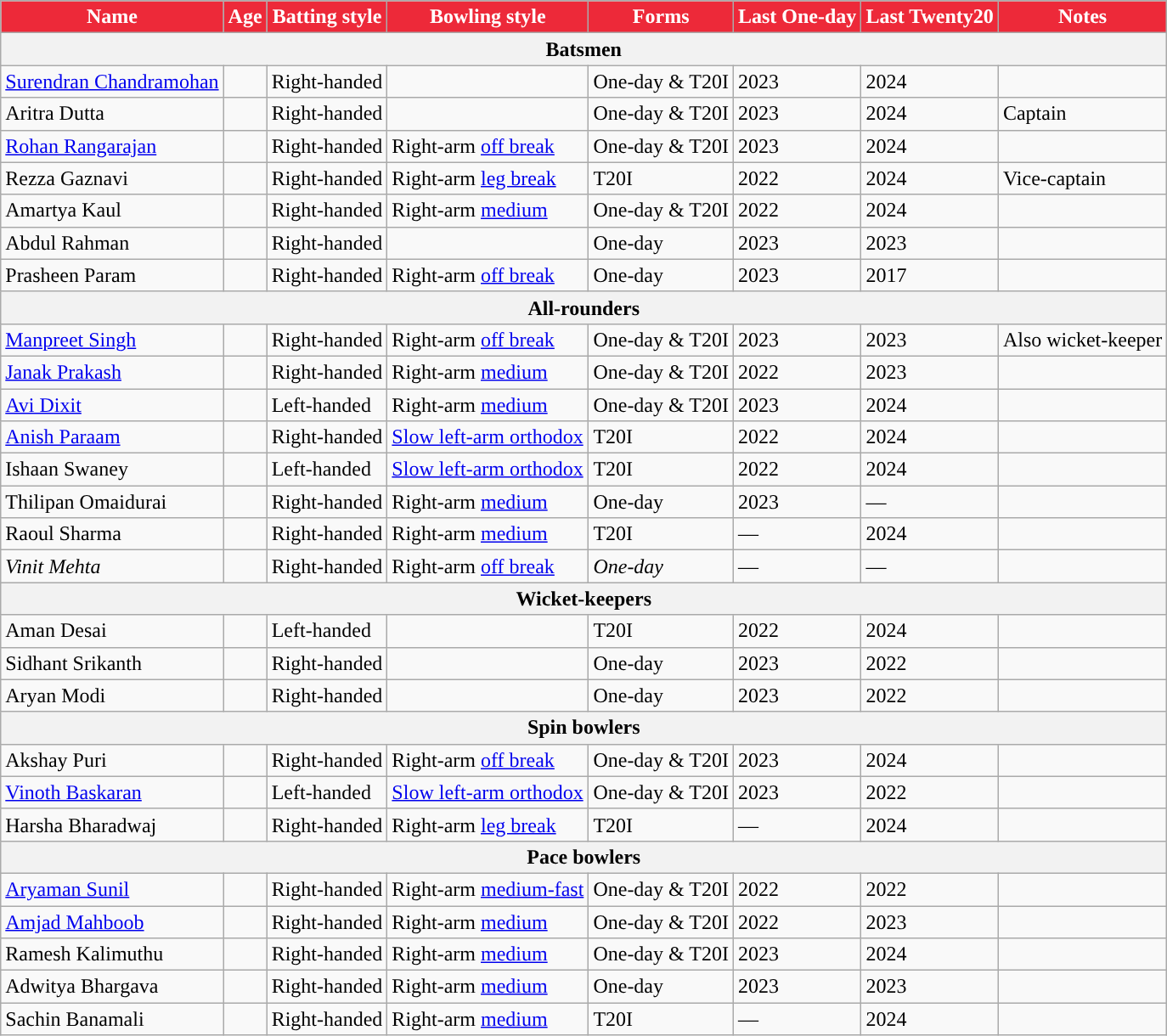<table class="wikitable">
<tr>
<th style="text-align:center; background:#ED2939; color:white;">Name</th>
<th style="text-align:center; background:#ED2939; color:white;">Age</th>
<th style="text-align:center; background:#ED2939; color:white;">Batting style</th>
<th style="text-align:center; background:#ED2939; color:white;">Bowling style</th>
<th style="text-align:center; background:#ED2939; color:white;">Forms</th>
<th style="text-align:center; background:#ED2939; color:white;">Last One-day</th>
<th style="text-align:center; background:#ED2939; color:white;">Last Twenty20</th>
<th style="text-align:center; background:#ED2939; color:white;">Notes</th>
</tr>
<tr>
<th colspan="8">Batsmen</th>
</tr>
<tr>
<td><a href='#'>Surendran Chandramohan</a></td>
<td></td>
<td>Right-handed</td>
<td></td>
<td>One-day & T20I</td>
<td> 2023</td>
<td> 2024</td>
<td></td>
</tr>
<tr>
<td>Aritra Dutta</td>
<td></td>
<td>Right-handed</td>
<td></td>
<td>One-day & T20I</td>
<td> 2023</td>
<td> 2024</td>
<td>Captain</td>
</tr>
<tr>
<td><a href='#'>Rohan Rangarajan</a></td>
<td></td>
<td>Right-handed</td>
<td>Right-arm <a href='#'>off break</a></td>
<td>One-day & T20I</td>
<td> 2023</td>
<td> 2024</td>
<td></td>
</tr>
<tr>
<td>Rezza Gaznavi</td>
<td></td>
<td>Right-handed</td>
<td>Right-arm <a href='#'>leg break</a></td>
<td>T20I</td>
<td> 2022</td>
<td> 2024</td>
<td>Vice-captain</td>
</tr>
<tr>
<td>Amartya Kaul</td>
<td></td>
<td>Right-handed</td>
<td>Right-arm <a href='#'>medium</a></td>
<td>One-day & T20I</td>
<td> 2022</td>
<td> 2024</td>
<td></td>
</tr>
<tr>
<td>Abdul Rahman</td>
<td></td>
<td>Right-handed</td>
<td></td>
<td>One-day</td>
<td> 2023</td>
<td> 2023</td>
<td></td>
</tr>
<tr>
<td>Prasheen Param</td>
<td></td>
<td>Right-handed</td>
<td>Right-arm <a href='#'>off break</a></td>
<td>One-day</td>
<td> 2023</td>
<td> 2017</td>
<td></td>
</tr>
<tr>
<th colspan="8">All-rounders</th>
</tr>
<tr>
<td><a href='#'>Manpreet Singh</a></td>
<td></td>
<td>Right-handed</td>
<td>Right-arm <a href='#'>off break</a></td>
<td>One-day & T20I</td>
<td> 2023</td>
<td> 2023</td>
<td>Also wicket-keeper</td>
</tr>
<tr>
<td><a href='#'>Janak Prakash</a></td>
<td></td>
<td>Right-handed</td>
<td>Right-arm <a href='#'>medium</a></td>
<td>One-day & T20I</td>
<td> 2022</td>
<td> 2023</td>
<td></td>
</tr>
<tr>
<td><a href='#'>Avi Dixit</a></td>
<td></td>
<td>Left-handed</td>
<td>Right-arm <a href='#'>medium</a></td>
<td>One-day & T20I</td>
<td> 2023</td>
<td> 2024</td>
<td></td>
</tr>
<tr>
<td><a href='#'>Anish Paraam</a></td>
<td></td>
<td>Right-handed</td>
<td><a href='#'>Slow left-arm orthodox</a></td>
<td>T20I</td>
<td> 2022</td>
<td> 2024</td>
<td></td>
</tr>
<tr>
<td>Ishaan Swaney</td>
<td></td>
<td>Left-handed</td>
<td><a href='#'>Slow left-arm orthodox</a></td>
<td>T20I</td>
<td> 2022</td>
<td> 2024</td>
<td></td>
</tr>
<tr>
<td>Thilipan Omaidurai</td>
<td></td>
<td>Right-handed</td>
<td>Right-arm <a href='#'>medium</a></td>
<td>One-day</td>
<td> 2023</td>
<td>—</td>
<td></td>
</tr>
<tr>
<td>Raoul Sharma</td>
<td></td>
<td>Right-handed</td>
<td>Right-arm <a href='#'>medium</a></td>
<td>T20I</td>
<td>—</td>
<td> 2024</td>
<td></td>
</tr>
<tr>
<td><em>Vinit Mehta</em></td>
<td></td>
<td>Right-handed</td>
<td>Right-arm <a href='#'>off break</a></td>
<td><em>One-day</em></td>
<td>—</td>
<td>—</td>
<td></td>
</tr>
<tr>
<th colspan="8">Wicket-keepers</th>
</tr>
<tr>
<td>Aman Desai</td>
<td></td>
<td>Left-handed</td>
<td></td>
<td>T20I</td>
<td> 2022</td>
<td> 2024</td>
<td></td>
</tr>
<tr>
<td>Sidhant Srikanth</td>
<td></td>
<td>Right-handed</td>
<td></td>
<td>One-day</td>
<td> 2023</td>
<td> 2022</td>
<td></td>
</tr>
<tr>
<td>Aryan Modi</td>
<td></td>
<td>Right-handed</td>
<td></td>
<td>One-day</td>
<td> 2023</td>
<td> 2022</td>
<td></td>
</tr>
<tr>
<th colspan="8">Spin bowlers</th>
</tr>
<tr>
<td>Akshay Puri</td>
<td></td>
<td>Right-handed</td>
<td>Right-arm <a href='#'>off break</a></td>
<td>One-day & T20I</td>
<td> 2023</td>
<td> 2024</td>
<td></td>
</tr>
<tr>
<td><a href='#'>Vinoth Baskaran</a></td>
<td></td>
<td>Left-handed</td>
<td><a href='#'>Slow left-arm orthodox</a></td>
<td>One-day & T20I</td>
<td> 2023</td>
<td> 2022</td>
<td></td>
</tr>
<tr>
<td>Harsha Bharadwaj</td>
<td></td>
<td>Right-handed</td>
<td>Right-arm <a href='#'>leg break</a></td>
<td>T20I</td>
<td>—</td>
<td> 2024</td>
<td></td>
</tr>
<tr>
<th colspan="8">Pace bowlers</th>
</tr>
<tr>
<td><a href='#'>Aryaman Sunil</a></td>
<td></td>
<td>Right-handed</td>
<td>Right-arm <a href='#'>medium-fast</a></td>
<td>One-day & T20I</td>
<td> 2022</td>
<td> 2022</td>
<td></td>
</tr>
<tr>
<td><a href='#'>Amjad Mahboob</a></td>
<td></td>
<td>Right-handed</td>
<td>Right-arm <a href='#'>medium</a></td>
<td>One-day & T20I</td>
<td> 2022</td>
<td> 2023</td>
<td></td>
</tr>
<tr>
<td>Ramesh Kalimuthu</td>
<td></td>
<td>Right-handed</td>
<td>Right-arm <a href='#'>medium</a></td>
<td>One-day & T20I</td>
<td> 2023</td>
<td> 2024</td>
<td></td>
</tr>
<tr>
<td>Adwitya Bhargava</td>
<td></td>
<td>Right-handed</td>
<td>Right-arm <a href='#'>medium</a></td>
<td>One-day</td>
<td> 2023</td>
<td> 2023</td>
<td></td>
</tr>
<tr>
<td>Sachin Banamali</td>
<td></td>
<td>Right-handed</td>
<td>Right-arm <a href='#'>medium</a></td>
<td>T20I</td>
<td>—</td>
<td> 2024</td>
<td></td>
</tr>
</table>
